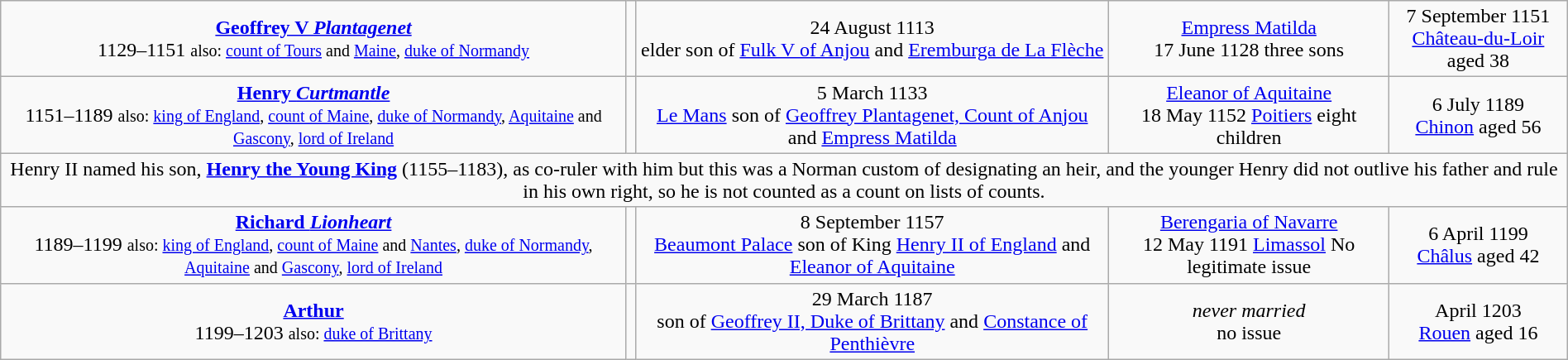<table class="wikitable" style="text-align:center; width:100%">
<tr>
<td width="auto"><strong><a href='#'>Geoffrey V <em>Plantagenet</em></a></strong><br>1129–1151
<small>also: <a href='#'>count of Tours</a> and <a href='#'>Maine</a>, <a href='#'>duke of Normandy</a></small></td>
<td></td>
<td>24 August 1113<br>elder son of <a href='#'>Fulk V of Anjou</a> and <a href='#'>Eremburga de La Flèche</a></td>
<td><a href='#'>Empress Matilda</a><br>17 June 1128
three sons</td>
<td>7 September 1151<br><a href='#'>Château-du-Loir</a>
aged 38</td>
</tr>
<tr>
<td width="auto"><strong><a href='#'>Henry <em>Curtmantle</em></a></strong><br>1151–1189
<small>also: <a href='#'>king of England</a>, <a href='#'>count of Maine</a>, <a href='#'>duke of Normandy</a>, <a href='#'>Aquitaine</a> and <a href='#'>Gascony</a>, <a href='#'>lord of Ireland</a></small></td>
<td></td>
<td>5 March 1133<br><a href='#'>Le Mans</a>
son of <a href='#'>Geoffrey Plantagenet, Count of Anjou</a> and <a href='#'>Empress Matilda</a></td>
<td><a href='#'>Eleanor of Aquitaine</a><br>18 May 1152
<a href='#'>Poitiers</a>
eight children</td>
<td>6 July 1189<br><a href='#'>Chinon</a>
aged 56</td>
</tr>
<tr ,>
<td colspan=99>Henry II named his son, <strong><a href='#'>Henry the Young King</a></strong> (1155–1183), as co-ruler with him but this was a Norman custom of designating an heir, and the younger Henry did not outlive his father and rule in his own right, so he is not counted as a count on lists of counts.</td>
</tr>
<tr>
<td width="auto"><strong><a href='#'>Richard <em>Lionheart</em></a></strong><br>1189–1199
<small>also: <a href='#'>king of England</a>, <a href='#'>count of Maine</a> and <a href='#'>Nantes</a>, <a href='#'>duke of Normandy</a>, <a href='#'>Aquitaine</a> and <a href='#'>Gascony</a>, <a href='#'>lord of Ireland</a></small></td>
<td></td>
<td>8 September 1157<br><a href='#'>Beaumont Palace</a>
son of King <a href='#'>Henry II of England</a> and <a href='#'>Eleanor of Aquitaine</a></td>
<td><a href='#'>Berengaria of Navarre</a><br>12 May 1191
<a href='#'>Limassol</a>
No legitimate issue</td>
<td>6 April 1199<br><a href='#'>Châlus</a>
aged 42</td>
</tr>
<tr>
<td><strong><a href='#'>Arthur</a></strong><br>1199–1203
<small>also: <a href='#'>duke of Brittany</a></small></td>
<td></td>
<td>29 March 1187<br>son of <a href='#'>Geoffrey II, Duke of Brittany</a> and <a href='#'>Constance of Penthièvre</a></td>
<td><em>never married</em><br>no issue</td>
<td>April 1203<br><a href='#'>Rouen</a>
aged 16</td>
</tr>
</table>
